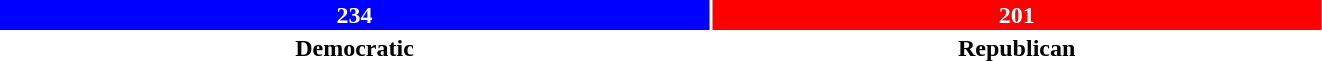<table style="width:70%; text-align:center;">
<tr style="color:white;">
<td style="background:blue; width:53.79%;"><strong>234</strong></td>
<td style="background:red; width:46.21%;"><strong>201</strong></td>
</tr>
<tr>
<td><span><strong>Democratic</strong></span></td>
<td><span><strong>Republican</strong></span></td>
</tr>
</table>
